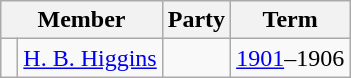<table class="wikitable">
<tr>
<th colspan="2">Member</th>
<th>Party</th>
<th>Term</th>
</tr>
<tr>
<td> </td>
<td><a href='#'>H. B. Higgins</a></td>
<td></td>
<td><a href='#'>1901</a>–1906</td>
</tr>
</table>
